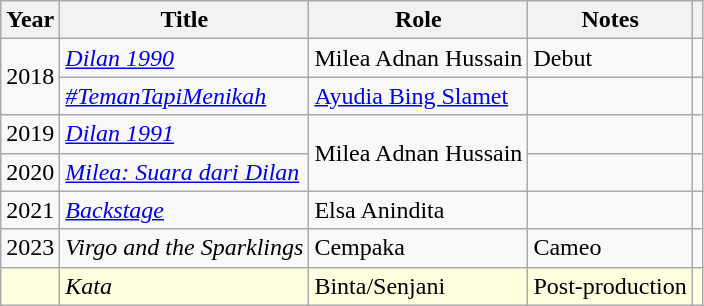<table class="wikitable unsortable">
<tr>
<th>Year</th>
<th>Title</th>
<th>Role</th>
<th>Notes</th>
<th></th>
</tr>
<tr>
<td rowspan="2">2018</td>
<td><em><a href='#'>Dilan 1990</a></em></td>
<td>Milea Adnan Hussain</td>
<td>Debut</td>
<td align="center"></td>
</tr>
<tr>
<td><em><a href='#'>#TemanTapiMenikah</a></em></td>
<td><a href='#'>Ayudia Bing Slamet</a></td>
<td></td>
<td align="center"></td>
</tr>
<tr>
<td>2019</td>
<td><em><a href='#'>Dilan 1991</a></em></td>
<td rowspan="2">Milea Adnan Hussain</td>
<td></td>
<td align="center"></td>
</tr>
<tr>
<td>2020</td>
<td><em><a href='#'>Milea: Suara dari Dilan</a></em></td>
<td></td>
<td align="center"></td>
</tr>
<tr>
<td>2021</td>
<td><em><a href='#'>Backstage</a></em></td>
<td>Elsa Anindita</td>
<td></td>
<td align="center"></td>
</tr>
<tr>
<td>2023</td>
<td><em>Virgo and the Sparklings</em></td>
<td>Cempaka</td>
<td>Cameo</td>
<td align="center"></td>
</tr>
<tr style="background-color:#FFFFE0; color:black;">
<td></td>
<td><em>Kata</em> </td>
<td>Binta/Senjani</td>
<td>Post-production</td>
<td align="center"></td>
</tr>
</table>
